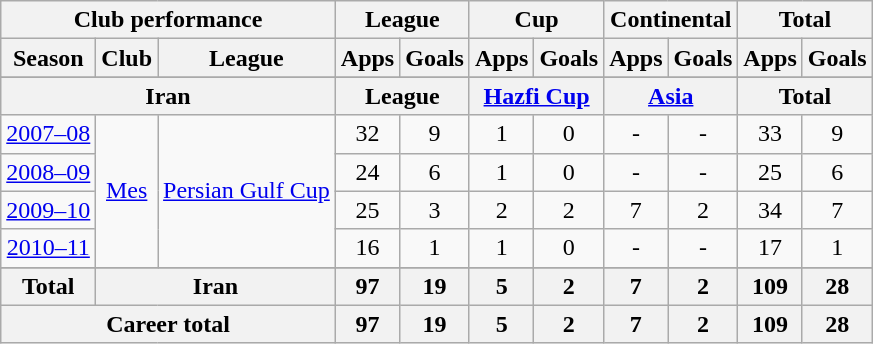<table class="wikitable" style="text-align:center">
<tr>
<th colspan=3>Club performance</th>
<th colspan=2>League</th>
<th colspan=2>Cup</th>
<th colspan=2>Continental</th>
<th colspan=2>Total</th>
</tr>
<tr>
<th>Season</th>
<th>Club</th>
<th>League</th>
<th>Apps</th>
<th>Goals</th>
<th>Apps</th>
<th>Goals</th>
<th>Apps</th>
<th>Goals</th>
<th>Apps</th>
<th>Goals</th>
</tr>
<tr>
</tr>
<tr>
<th colspan=3>Iran</th>
<th colspan=2>League</th>
<th colspan=2><a href='#'>Hazfi Cup</a></th>
<th colspan=2><a href='#'>Asia</a></th>
<th colspan=2>Total</th>
</tr>
<tr>
<td><a href='#'>2007–08</a></td>
<td rowspan="4"><a href='#'>Mes</a></td>
<td rowspan="4"><a href='#'>Persian Gulf Cup</a></td>
<td>32</td>
<td>9</td>
<td>1</td>
<td>0</td>
<td>-</td>
<td>-</td>
<td>33</td>
<td>9</td>
</tr>
<tr>
<td><a href='#'>2008–09</a></td>
<td>24</td>
<td>6</td>
<td>1</td>
<td>0</td>
<td>-</td>
<td>-</td>
<td>25</td>
<td>6</td>
</tr>
<tr>
<td><a href='#'>2009–10</a></td>
<td>25</td>
<td>3</td>
<td>2</td>
<td>2</td>
<td>7</td>
<td>2</td>
<td>34</td>
<td>7</td>
</tr>
<tr>
<td><a href='#'>2010–11</a></td>
<td>16</td>
<td>1</td>
<td>1</td>
<td>0</td>
<td>-</td>
<td>-</td>
<td>17</td>
<td>1</td>
</tr>
<tr>
</tr>
<tr>
<th rowspan=1>Total</th>
<th colspan=2>Iran</th>
<th>97</th>
<th>19</th>
<th>5</th>
<th>2</th>
<th>7</th>
<th>2</th>
<th>109</th>
<th>28</th>
</tr>
<tr>
<th colspan=3>Career total</th>
<th>97</th>
<th>19</th>
<th>5</th>
<th>2</th>
<th>7</th>
<th>2</th>
<th>109</th>
<th>28</th>
</tr>
</table>
